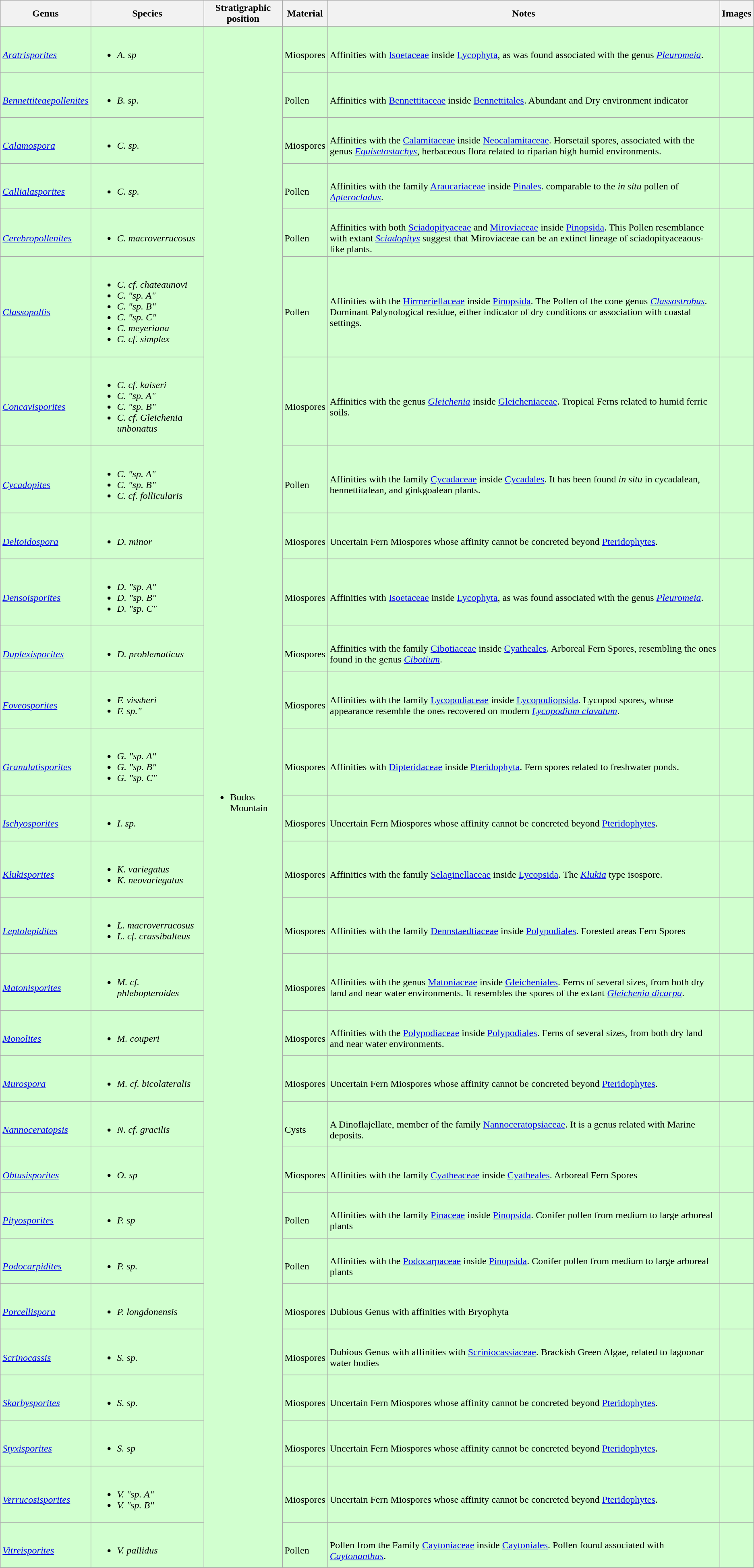<table class = "wikitable">
<tr>
<th>Genus</th>
<th>Species</th>
<th>Stratigraphic position</th>
<th>Material</th>
<th>Notes</th>
<th>Images</th>
</tr>
<tr>
<td style="background:#D1FFCF;"><br><em><a href='#'>Aratrisporites</a></em></td>
<td style="background:#D1FFCF;"><br><ul><li><em>A. sp</em></li></ul></td>
<td rowspan="29" style="background:#D1FFCF;"><br><ul><li>Budos Mountain</li></ul></td>
<td style="background:#D1FFCF;"><br>Miospores</td>
<td style="background:#D1FFCF;"><br>Affinities with <a href='#'>Isoetaceae</a> inside <a href='#'>Lycophyta</a>, as was found associated with the genus <em><a href='#'>Pleuromeia</a></em>.</td>
<td style="background:#D1FFCF;"></td>
</tr>
<tr>
<td style="background:#D1FFCF;"><br><em><a href='#'>Bennettiteaepollenites</a></em></td>
<td style="background:#D1FFCF;"><br><ul><li><em>B. sp.</em></li></ul></td>
<td style="background:#D1FFCF;"><br>Pollen</td>
<td style="background:#D1FFCF;"><br>Affinities with <a href='#'>Bennettitaceae</a> inside <a href='#'>Bennettitales</a>. Abundant and Dry environment indicator</td>
<td style="background:#D1FFCF;"></td>
</tr>
<tr>
<td style="background:#D1FFCF;"><br><em><a href='#'>Calamospora</a></em></td>
<td style="background:#D1FFCF;"><br><ul><li><em>C. sp.</em></li></ul></td>
<td style="background:#D1FFCF;"><br>Miospores</td>
<td style="background:#D1FFCF;"><br>Affinities with the <a href='#'>Calamitaceae</a> inside <a href='#'>Neocalamitaceae</a>. Horsetail spores, associated with the genus <em><a href='#'>Equisetostachys</a></em>, herbaceous flora related to riparian high humid environments.</td>
<td style="background:#D1FFCF;"><br></td>
</tr>
<tr>
<td style="background:#D1FFCF;"><br><em><a href='#'>Callialasporites</a></em></td>
<td style="background:#D1FFCF;"><br><ul><li><em>C. sp.</em></li></ul></td>
<td style="background:#D1FFCF;"><br>Pollen</td>
<td style="background:#D1FFCF;"><br>Affinities with the family <a href='#'>Araucariaceae</a> inside <a href='#'>Pinales</a>. comparable to the <em>in situ</em> pollen of <em><a href='#'>Apterocladus</a></em>.</td>
<td style="background:#D1FFCF;"><br></td>
</tr>
<tr>
<td style="background:#D1FFCF;"><br><em><a href='#'>Cerebropollenites</a></em></td>
<td style="background:#D1FFCF;"><br><ul><li><em>C. macroverrucosus</em></li></ul></td>
<td style="background:#D1FFCF;"><br>Pollen</td>
<td style="background:#D1FFCF;"><br>Affinities with both <a href='#'>Sciadopityaceae</a> and <a href='#'>Miroviaceae</a> inside <a href='#'>Pinopsida</a>. This Pollen resemblance with extant <em><a href='#'>Sciadopitys</a></em> suggest that Miroviaceae can be an extinct lineage of sciadopityaceaous-like plants.</td>
<td style="background:#D1FFCF;"><br></td>
</tr>
<tr>
<td style="background:#D1FFCF;"><br><em><a href='#'>Classopollis</a></em></td>
<td style="background:#D1FFCF;"><br><ul><li><em>C. cf. chateaunovi</em></li><li><em>C. "sp. A"</em></li><li><em>C. "sp. B"</em></li><li><em>C. "sp. C"</em></li><li><em>C. meyeriana</em></li><li><em>C. cf. simplex</em></li></ul></td>
<td style="background:#D1FFCF;"><br>Pollen</td>
<td style="background:#D1FFCF;"><br>Affinities with the <a href='#'>Hirmeriellaceae</a> inside <a href='#'>Pinopsida</a>. The Pollen of the cone genus <em><a href='#'>Classostrobus</a></em>. Dominant Palynological residue, either indicator of dry conditions or association with coastal settings.</td>
<td style="background:#D1FFCF;"></td>
</tr>
<tr>
<td style="background:#D1FFCF;"><br><em><a href='#'>Concavisporites</a></em></td>
<td style="background:#D1FFCF;"><br><ul><li><em>C. cf. kaiseri</em></li><li><em>C. "sp. A"</em></li><li><em>C. "sp. B"</em></li><li><em>C. cf. Gleichenia unbonatus</em></li></ul></td>
<td style="background:#D1FFCF;"><br>Miospores</td>
<td style="background:#D1FFCF;"><br>Affinities with the genus <em><a href='#'>Gleichenia</a></em> inside <a href='#'>Gleicheniaceae</a>. Tropical Ferns related to humid ferric soils.</td>
<td style="background:#D1FFCF;"><br></td>
</tr>
<tr>
<td style="background:#D1FFCF;"><br><em><a href='#'>Cycadopites</a></em></td>
<td style="background:#D1FFCF;"><br><ul><li><em>C. "sp. A"</em></li><li><em>C. "sp. B"</em></li><li><em>C. cf. follicularis</em></li></ul></td>
<td style="background:#D1FFCF;"><br>Pollen</td>
<td style="background:#D1FFCF;"><br>Affinities with the family <a href='#'>Cycadaceae</a> inside <a href='#'>Cycadales</a>. It has been found <em>in situ</em> in cycadalean, bennettitalean, and ginkgoalean plants.</td>
<td style="background:#D1FFCF;"><br></td>
</tr>
<tr>
<td style="background:#D1FFCF;"><br><em><a href='#'>Deltoidospora</a></em></td>
<td style="background:#D1FFCF;"><br><ul><li><em>D. minor</em></li></ul></td>
<td style="background:#D1FFCF;"><br>Miospores</td>
<td style="background:#D1FFCF;"><br>Uncertain Fern Miospores whose affinity cannot be concreted beyond <a href='#'>Pteridophytes</a>.</td>
<td style="background:#D1FFCF;"></td>
</tr>
<tr>
<td style="background:#D1FFCF;"><br><em><a href='#'>Densoisporites</a></em></td>
<td style="background:#D1FFCF;"><br><ul><li><em>D. "sp. A"</em></li><li><em>D. "sp. B"</em></li><li><em>D. "sp. C"</em></li></ul></td>
<td style="background:#D1FFCF;"><br>Miospores</td>
<td style="background:#D1FFCF;"><br>Affinities with <a href='#'>Isoetaceae</a> inside <a href='#'>Lycophyta</a>, as was found associated with the genus <em><a href='#'>Pleuromeia</a></em>.</td>
<td style="background:#D1FFCF;"></td>
</tr>
<tr>
<td style="background:#D1FFCF;"><br><em><a href='#'>Duplexisporites</a></em></td>
<td style="background:#D1FFCF;"><br><ul><li><em>D. problematicus</em></li></ul></td>
<td style="background:#D1FFCF;"><br>Miospores</td>
<td style="background:#D1FFCF;"><br>Affinities with the family <a href='#'>Cibotiaceae</a> inside <a href='#'>Cyatheales</a>. Arboreal Fern Spores, resembling the ones found in the genus <em><a href='#'>Cibotium</a></em>.</td>
<td style="background:#D1FFCF;"></td>
</tr>
<tr>
<td style="background:#D1FFCF;"><br><em><a href='#'>Foveosporites</a></em></td>
<td style="background:#D1FFCF;"><br><ul><li><em>F. vissheri</em></li><li><em>F. sp."</em></li></ul></td>
<td style="background:#D1FFCF;"><br>Miospores</td>
<td style="background:#D1FFCF;"><br>Affinities with the family <a href='#'>Lycopodiaceae</a> inside <a href='#'>Lycopodiopsida</a>. Lycopod spores, whose appearance resemble the ones recovered on modern <em><a href='#'>Lycopodium clavatum</a></em>.</td>
<td style="background:#D1FFCF;"><br></td>
</tr>
<tr>
<td style="background:#D1FFCF;"><br><em><a href='#'>Granulatisporites</a></em></td>
<td style="background:#D1FFCF;"><br><ul><li><em>G. "sp. A"</em></li><li><em>G. "sp. B"</em></li><li><em>G. "sp. C"</em></li></ul></td>
<td style="background:#D1FFCF;"><br>Miospores</td>
<td style="background:#D1FFCF;"><br>Affinities with <a href='#'>Dipteridaceae</a> inside <a href='#'>Pteridophyta</a>. Fern spores related to freshwater ponds.</td>
<td style="background:#D1FFCF;"><br></td>
</tr>
<tr>
<td style="background:#D1FFCF;"><br><em><a href='#'>Ischyosporites</a></em></td>
<td style="background:#D1FFCF;"><br><ul><li><em>I. sp.</em></li></ul></td>
<td style="background:#D1FFCF;"><br>Miospores</td>
<td style="background:#D1FFCF;"><br>Uncertain Fern Miospores whose affinity cannot be concreted beyond <a href='#'>Pteridophytes</a>.</td>
<td style="background:#D1FFCF;"></td>
</tr>
<tr>
<td style="background:#D1FFCF;"><br><em><a href='#'>Klukisporites</a></em></td>
<td style="background:#D1FFCF;"><br><ul><li><em>K. variegatus</em></li><li><em>K. neovariegatus</em></li></ul></td>
<td style="background:#D1FFCF;"><br>Miospores</td>
<td style="background:#D1FFCF;"><br>Affinities with the family <a href='#'>Selaginellaceae</a> inside <a href='#'>Lycopsida</a>. The <em><a href='#'>Klukia</a></em> type isospore.</td>
<td style="background:#D1FFCF;"></td>
</tr>
<tr>
<td style="background:#D1FFCF;"><br><em><a href='#'>Leptolepidites</a></em></td>
<td style="background:#D1FFCF;"><br><ul><li><em>L. macroverrucosus</em></li><li><em>L. cf. crassibalteus </em></li></ul></td>
<td style="background:#D1FFCF;"><br>Miospores</td>
<td style="background:#D1FFCF;"><br>Affinities with the family <a href='#'>Dennstaedtiaceae</a> inside <a href='#'>Polypodiales</a>. Forested areas Fern Spores</td>
<td style="background:#D1FFCF;"><br></td>
</tr>
<tr>
<td style="background:#D1FFCF;"><br><em><a href='#'>Matonisporites</a></em></td>
<td style="background:#D1FFCF;"><br><ul><li><em>M. cf. phlebopteroides</em></li></ul></td>
<td style="background:#D1FFCF;"><br>Miospores</td>
<td style="background:#D1FFCF;"><br>Affinities with the genus <a href='#'>Matoniaceae</a> inside <a href='#'>Gleicheniales</a>. Ferns of several sizes, from both dry land and near water environments. It resembles the spores of the extant <em><a href='#'>Gleichenia dicarpa</a></em>.</td>
<td style="background:#D1FFCF;"></td>
</tr>
<tr>
<td style="background:#D1FFCF;"><br><em><a href='#'>Monolites</a></em></td>
<td style="background:#D1FFCF;"><br><ul><li><em>M. couperi</em></li></ul></td>
<td style="background:#D1FFCF;"><br>Miospores</td>
<td style="background:#D1FFCF;"><br>Affinities with the <a href='#'>Polypodiaceae</a> inside <a href='#'>Polypodiales</a>. Ferns of several sizes, from both dry land and near water environments.</td>
<td style="background:#D1FFCF;"><br></td>
</tr>
<tr>
<td style="background:#D1FFCF;"><br><em><a href='#'>Murospora</a></em></td>
<td style="background:#D1FFCF;"><br><ul><li><em>M. cf. bicolateralis</em></li></ul></td>
<td style="background:#D1FFCF;"><br>Miospores</td>
<td style="background:#D1FFCF;"><br>Uncertain Fern Miospores whose affinity cannot be concreted beyond <a href='#'>Pteridophytes</a>.</td>
<td style="background:#D1FFCF;"></td>
</tr>
<tr>
<td style="background:#D1FFCF;"><br><em><a href='#'>Nannoceratopsis</a></em></td>
<td style="background:#D1FFCF;"><br><ul><li><em>N. cf. gracilis</em></li></ul></td>
<td style="background:#D1FFCF;"><br>Cysts</td>
<td style="background:#D1FFCF;"><br>A Dinoflajellate, member of the family <a href='#'>Nannoceratopsiaceae</a>. It is a genus related with Marine deposits.</td>
<td style="background:#D1FFCF;"></td>
</tr>
<tr>
<td style="background:#D1FFCF;"><br><em><a href='#'>Obtusisporites</a></em></td>
<td style="background:#D1FFCF;"><br><ul><li><em>O. sp</em></li></ul></td>
<td style="background:#D1FFCF;"><br>Miospores</td>
<td style="background:#D1FFCF;"><br>Affinities with the family <a href='#'>Cyatheaceae</a> inside <a href='#'>Cyatheales</a>. Arboreal Fern Spores</td>
<td style="background:#D1FFCF;"></td>
</tr>
<tr>
<td style="background:#D1FFCF;"><br><em><a href='#'>Pityosporites</a></em></td>
<td style="background:#D1FFCF;"><br><ul><li><em>P. sp</em></li></ul></td>
<td style="background:#D1FFCF;"><br>Pollen</td>
<td style="background:#D1FFCF;"><br>Affinities with the family <a href='#'>Pinaceae</a> inside <a href='#'>Pinopsida</a>. Conifer pollen from medium to large arboreal plants</td>
<td style="background:#D1FFCF;"><br></td>
</tr>
<tr>
<td style="background:#D1FFCF;"><br><em><a href='#'>Podocarpidites</a></em></td>
<td style="background:#D1FFCF;"><br><ul><li><em>P. sp.</em></li></ul></td>
<td style="background:#D1FFCF;"><br>Pollen</td>
<td style="background:#D1FFCF;"><br>Affinities with the <a href='#'>Podocarpaceae</a> inside <a href='#'>Pinopsida</a>. Conifer pollen from medium to large arboreal plants</td>
<td style="background:#D1FFCF;"><br></td>
</tr>
<tr>
<td style="background:#D1FFCF;"><br><em><a href='#'>Porcellispora</a></em></td>
<td style="background:#D1FFCF;"><br><ul><li><em>P. longdonensis</em></li></ul></td>
<td style="background:#D1FFCF;"><br>Miospores</td>
<td style="background:#D1FFCF;"><br>Dubious Genus with affinities with Bryophyta</td>
<td style="background:#D1FFCF;"></td>
</tr>
<tr>
<td style="background:#D1FFCF;"><br><em><a href='#'>Scrinocassis</a></em></td>
<td style="background:#D1FFCF;"><br><ul><li><em>S. sp.</em></li></ul></td>
<td style="background:#D1FFCF;"><br>Miospores</td>
<td style="background:#D1FFCF;"><br>Dubious Genus with affinities with <a href='#'>Scriniocassiaceae</a>. Brackish Green Algae, related to lagoonar water bodies</td>
<td style="background:#D1FFCF;"></td>
</tr>
<tr>
<td style="background:#D1FFCF;"><br><em><a href='#'>Skarbysporites</a></em></td>
<td style="background:#D1FFCF;"><br><ul><li><em>S. sp.</em></li></ul></td>
<td style="background:#D1FFCF;"><br>Miospores</td>
<td style="background:#D1FFCF;"><br>Uncertain Fern Miospores whose affinity cannot be concreted beyond <a href='#'>Pteridophytes</a>.</td>
<td style="background:#D1FFCF;"></td>
</tr>
<tr>
<td style="background:#D1FFCF;"><br><em><a href='#'>Styxisporites</a></em></td>
<td style="background:#D1FFCF;"><br><ul><li><em>S. sp</em></li></ul></td>
<td style="background:#D1FFCF;"><br>Miospores</td>
<td style="background:#D1FFCF;"><br>Uncertain Fern Miospores whose affinity cannot be concreted beyond <a href='#'>Pteridophytes</a>.</td>
<td style="background:#D1FFCF;"></td>
</tr>
<tr>
<td style="background:#D1FFCF;"><br><em><a href='#'>Verrucosisporites</a></em></td>
<td style="background:#D1FFCF;"><br><ul><li><em>V. "sp. A"</em></li><li><em>V. "sp. B"</em></li></ul></td>
<td style="background:#D1FFCF;"><br>Miospores</td>
<td style="background:#D1FFCF;"><br>Uncertain Fern Miospores whose affinity cannot be concreted beyond <a href='#'>Pteridophytes</a>.</td>
<td style="background:#D1FFCF;"></td>
</tr>
<tr>
<td style="background:#D1FFCF;"><br><em><a href='#'>Vitreisporites</a></em></td>
<td style="background:#D1FFCF;"><br><ul><li><em>V. pallidus</em></li></ul></td>
<td style="background:#D1FFCF;"><br>Pollen</td>
<td style="background:#D1FFCF;"><br>Pollen from the Family <a href='#'>Caytoniaceae</a> inside <a href='#'>Caytoniales</a>. Pollen found associated with <em><a href='#'>Caytonanthus</a></em>.</td>
<td style="background:#D1FFCF;"></td>
</tr>
<tr>
</tr>
</table>
